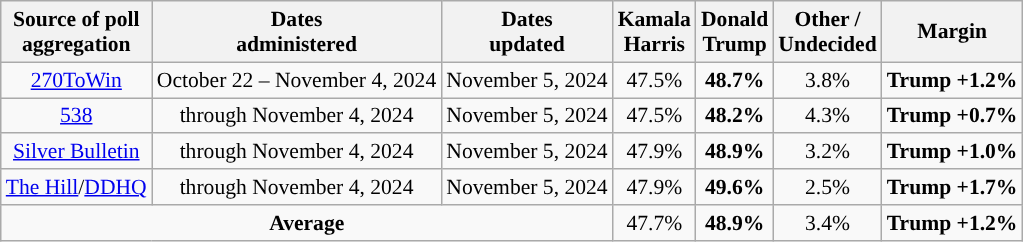<table class="wikitable sortable" style="text-align:center;font-size:90%;line-height:17px">
<tr>
<th>Source of poll<br>aggregation</th>
<th>Dates<br>administered</th>
<th>Dates<br>updated</th>
<th class="unsortable">Kamala<br>Harris<br><small></small></th>
<th class="unsortable">Donald<br>Trump<br><small></small></th>
<th>Other /<br>Undecided<br></th>
<th>Margin</th>
</tr>
<tr>
<td><a href='#'>270ToWin</a></td>
<td>October 22 – November 4, 2024</td>
<td>November 5, 2024</td>
<td>47.5%</td>
<td style="background-color:"><strong>48.7%</strong></td>
<td>3.8%</td>
<td style="background-color:"><strong>Trump +1.2%</strong></td>
</tr>
<tr>
<td><a href='#'>538</a></td>
<td>through November 4, 2024</td>
<td>November 5, 2024</td>
<td>47.5%</td>
<td style="background-color:"><strong>48.2%</strong></td>
<td>4.3%</td>
<td style="background-color:"><strong>Trump +0.7%</strong></td>
</tr>
<tr>
<td><a href='#'>Silver Bulletin</a></td>
<td>through November 4, 2024</td>
<td>November 5, 2024</td>
<td>47.9%</td>
<td style="background-color:"><strong>48.9%</strong></td>
<td>3.2%</td>
<td style="background-color:"><strong>Trump +1.0%</strong></td>
</tr>
<tr>
<td><a href='#'>The Hill</a>/<a href='#'>DDHQ</a></td>
<td>through November 4, 2024</td>
<td>November 5, 2024</td>
<td>47.9%</td>
<td style="background-color:"><strong>49.6%</strong></td>
<td>2.5%</td>
<td style="background-color:"><strong>Trump +1.7%</strong></td>
</tr>
<tr>
<td colspan="3"><strong>Average</strong></td>
<td>47.7%</td>
<td style="background-color:"><strong>48.9%</strong></td>
<td>3.4%</td>
<td style="background-color:"><strong>Trump +1.2%</strong></td>
</tr>
</table>
